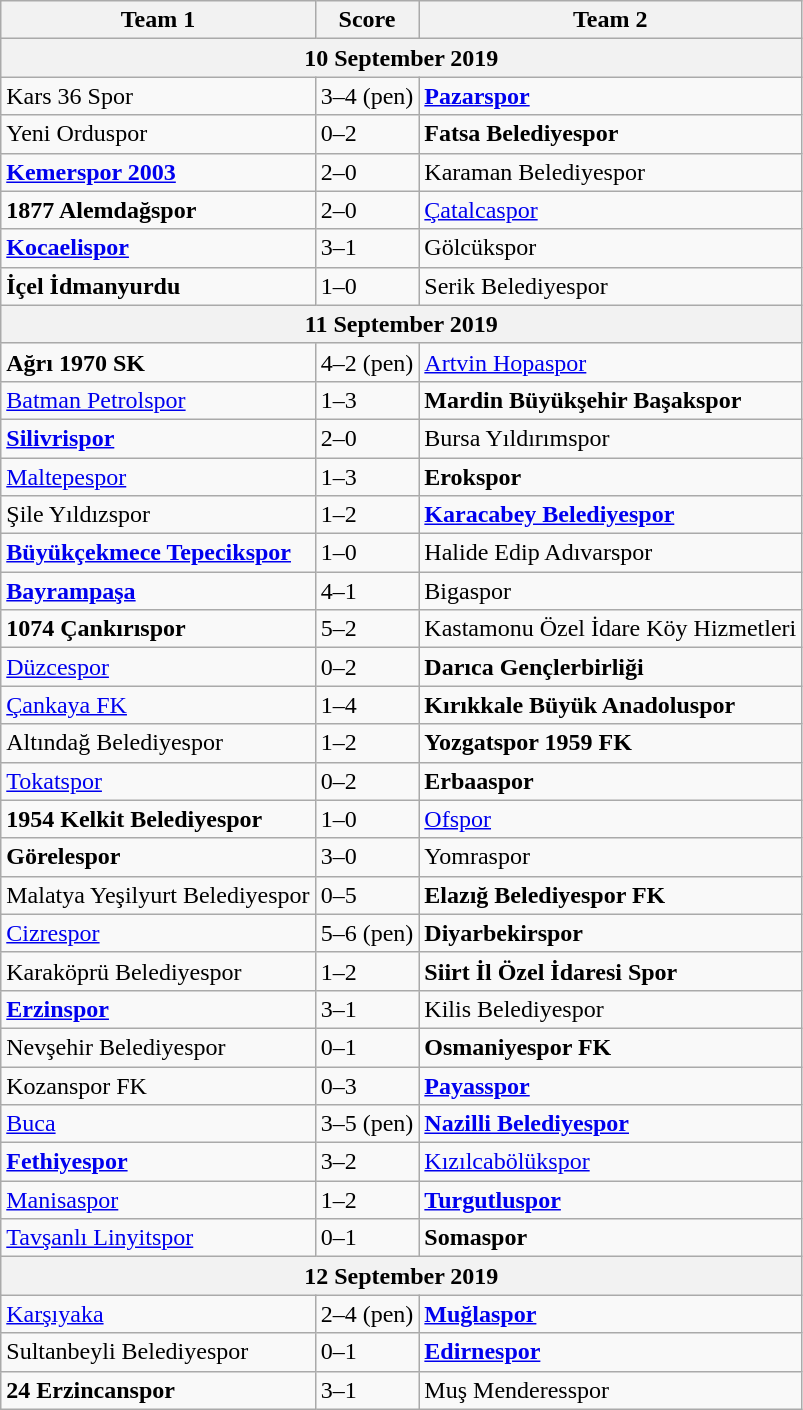<table class="wikitable">
<tr>
<th>Team 1</th>
<th>Score</th>
<th>Team 2</th>
</tr>
<tr>
<th colspan="3"><strong>10 September 2019</strong></th>
</tr>
<tr>
<td>Kars 36 Spor</td>
<td>3–4 (pen)</td>
<td><strong><a href='#'>Pazarspor</a></strong></td>
</tr>
<tr>
<td>Yeni Orduspor</td>
<td>0–2</td>
<td><strong>Fatsa Belediyespor</strong></td>
</tr>
<tr>
<td><strong><a href='#'>Kemerspor 2003</a></strong></td>
<td>2–0</td>
<td>Karaman Belediyespor</td>
</tr>
<tr>
<td><strong>1877 Alemdağspor</strong></td>
<td>2–0</td>
<td><a href='#'>Çatalcaspor</a></td>
</tr>
<tr>
<td><strong><a href='#'>Kocaelispor</a></strong></td>
<td>3–1</td>
<td>Gölcükspor</td>
</tr>
<tr>
<td><strong>İçel İdmanyurdu</strong></td>
<td>1–0</td>
<td>Serik Belediyespor</td>
</tr>
<tr>
<th colspan="3">11 September 2019</th>
</tr>
<tr>
<td><strong>Ağrı 1970 SK</strong></td>
<td>4–2 (pen)</td>
<td><a href='#'>Artvin Hopaspor</a></td>
</tr>
<tr>
<td><a href='#'>Batman Petrolspor</a></td>
<td>1–3</td>
<td><strong>Mardin Büyükşehir Başakspor</strong></td>
</tr>
<tr>
<td><strong><a href='#'>Silivrispor</a></strong></td>
<td>2–0</td>
<td>Bursa Yıldırımspor</td>
</tr>
<tr>
<td><a href='#'>Maltepespor</a></td>
<td>1–3</td>
<td><strong>Erokspor</strong></td>
</tr>
<tr>
<td>Şile Yıldızspor</td>
<td>1–2</td>
<td><strong><a href='#'>Karacabey Belediyespor</a></strong></td>
</tr>
<tr>
<td><strong><a href='#'>Büyükçekmece Tepecikspor</a></strong></td>
<td>1–0</td>
<td>Halide Edip Adıvarspor</td>
</tr>
<tr>
<td><a href='#'><strong>Bayrampaşa</strong></a></td>
<td>4–1</td>
<td>Bigaspor</td>
</tr>
<tr>
<td><strong>1074 Çankırıspor</strong></td>
<td>5–2</td>
<td>Kastamonu Özel İdare Köy Hizmetleri</td>
</tr>
<tr>
<td><a href='#'>Düzcespor</a></td>
<td>0–2</td>
<td><strong>Darıca Gençlerbirliği</strong></td>
</tr>
<tr>
<td><a href='#'>Çankaya FK</a></td>
<td>1–4</td>
<td><strong>Kırıkkale Büyük Anadoluspor</strong></td>
</tr>
<tr>
<td>Altındağ Belediyespor</td>
<td>1–2</td>
<td><strong>Yozgatspor 1959 FK</strong></td>
</tr>
<tr>
<td><a href='#'>Tokatspor</a></td>
<td>0–2</td>
<td><strong>Erbaaspor</strong></td>
</tr>
<tr>
<td><strong>1954 Kelkit Belediyespor</strong></td>
<td>1–0</td>
<td><a href='#'>Ofspor</a></td>
</tr>
<tr>
<td><strong>Görelespor</strong></td>
<td>3–0</td>
<td>Yomraspor</td>
</tr>
<tr>
<td>Malatya Yeşilyurt Belediyespor</td>
<td>0–5</td>
<td><strong>Elazığ Belediyespor FK</strong></td>
</tr>
<tr>
<td><a href='#'>Cizrespor</a></td>
<td>5–6 (pen)</td>
<td><strong>Diyarbekirspor</strong></td>
</tr>
<tr>
<td>Karaköprü Belediyespor</td>
<td>1–2</td>
<td><strong>Siirt İl Özel İdaresi Spor</strong></td>
</tr>
<tr>
<td><strong><a href='#'>Erzinspor</a></strong></td>
<td>3–1</td>
<td>Kilis Belediyespor</td>
</tr>
<tr>
<td>Nevşehir Belediyespor</td>
<td>0–1</td>
<td><strong>Osmaniyespor FK</strong></td>
</tr>
<tr>
<td>Kozanspor FK</td>
<td>0–3</td>
<td><strong><a href='#'>Payasspor</a></strong></td>
</tr>
<tr>
<td><a href='#'>Buca</a></td>
<td>3–5 (pen)</td>
<td><strong><a href='#'>Nazilli Belediyespor</a></strong></td>
</tr>
<tr>
<td><strong><a href='#'>Fethiyespor</a></strong></td>
<td>3–2</td>
<td><a href='#'>Kızılcabölükspor</a></td>
</tr>
<tr>
<td><a href='#'>Manisaspor</a></td>
<td>1–2</td>
<td><strong><a href='#'>Turgutluspor</a></strong></td>
</tr>
<tr>
<td><a href='#'>Tavşanlı Linyitspor</a></td>
<td>0–1</td>
<td><strong>Somaspor</strong></td>
</tr>
<tr>
<th colspan="3">12 September 2019</th>
</tr>
<tr>
<td><a href='#'>Karşıyaka</a></td>
<td>2–4 (pen)</td>
<td><strong><a href='#'>Muğlaspor</a></strong></td>
</tr>
<tr>
<td>Sultanbeyli Belediyespor</td>
<td>0–1</td>
<td><strong><a href='#'>Edirnespor</a></strong></td>
</tr>
<tr>
<td><strong>24 Erzincanspor</strong></td>
<td>3–1</td>
<td>Muş Menderesspor</td>
</tr>
</table>
